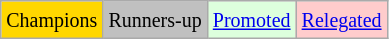<table class="wikitable">
<tr>
<td bgcolor=gold><small>Champions</small></td>
<td bgcolor=silver><small>Runners-up</small></td>
<td bgcolor="#DDFFDD"><small><a href='#'>Promoted</a></small></td>
<td bgcolor="#FFCCCC"><small><a href='#'>Relegated</a></small></td>
</tr>
</table>
